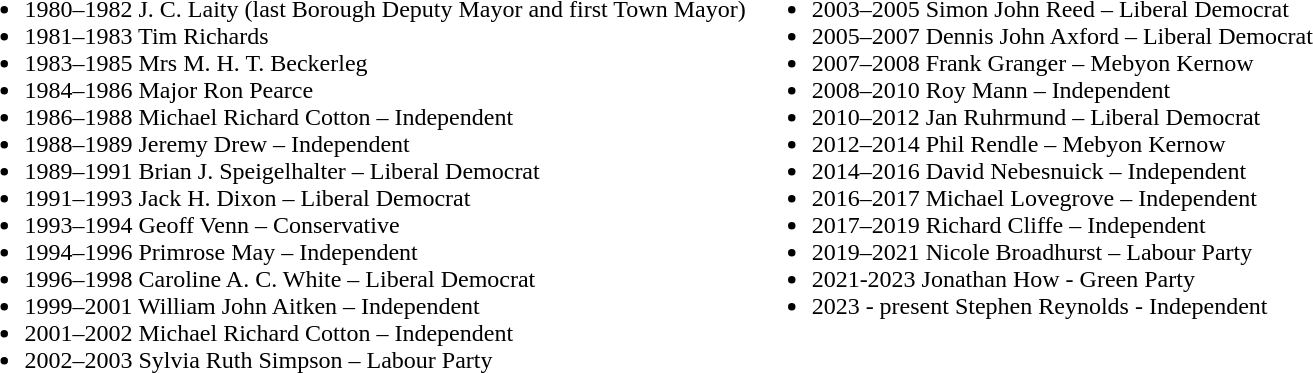<table>
<tr>
<td valign="top"><br><ul><li>1980–1982 J. C. Laity (last Borough Deputy Mayor and first Town Mayor)</li><li>1981–1983 Tim Richards</li><li>1983–1985 Mrs M. H. T. Beckerleg</li><li>1984–1986 Major Ron Pearce</li><li>1986–1988 Michael Richard Cotton – Independent</li><li>1988–1989 Jeremy Drew – Independent</li><li>1989–1991 Brian J. Speigelhalter – Liberal Democrat</li><li>1991–1993 Jack H. Dixon – Liberal Democrat</li><li>1993–1994 Geoff Venn – Conservative</li><li>1994–1996 Primrose May – Independent</li><li>1996–1998 Caroline A. C. White – Liberal Democrat</li><li>1999–2001 William John Aitken – Independent</li><li>2001–2002 Michael Richard Cotton – Independent</li><li>2002–2003 Sylvia Ruth Simpson – Labour Party</li></ul></td>
<td valign="top"><br><ul><li>2003–2005 Simon John Reed – Liberal Democrat</li><li>2005–2007 Dennis John Axford – Liberal Democrat</li><li>2007–2008 Frank Granger – Mebyon Kernow</li><li>2008–2010 Roy Mann – Independent</li><li>2010–2012 Jan Ruhrmund – Liberal Democrat</li><li>2012–2014 Phil Rendle – Mebyon Kernow</li><li>2014–2016 David Nebesnuick – Independent</li><li>2016–2017 Michael Lovegrove – Independent</li><li>2017–2019  Richard Cliffe – Independent</li><li>2019–2021 Nicole Broadhurst – Labour Party</li><li>2021-2023 Jonathan How - Green Party</li><li>2023 - present Stephen Reynolds - Independent</li></ul></td>
</tr>
</table>
